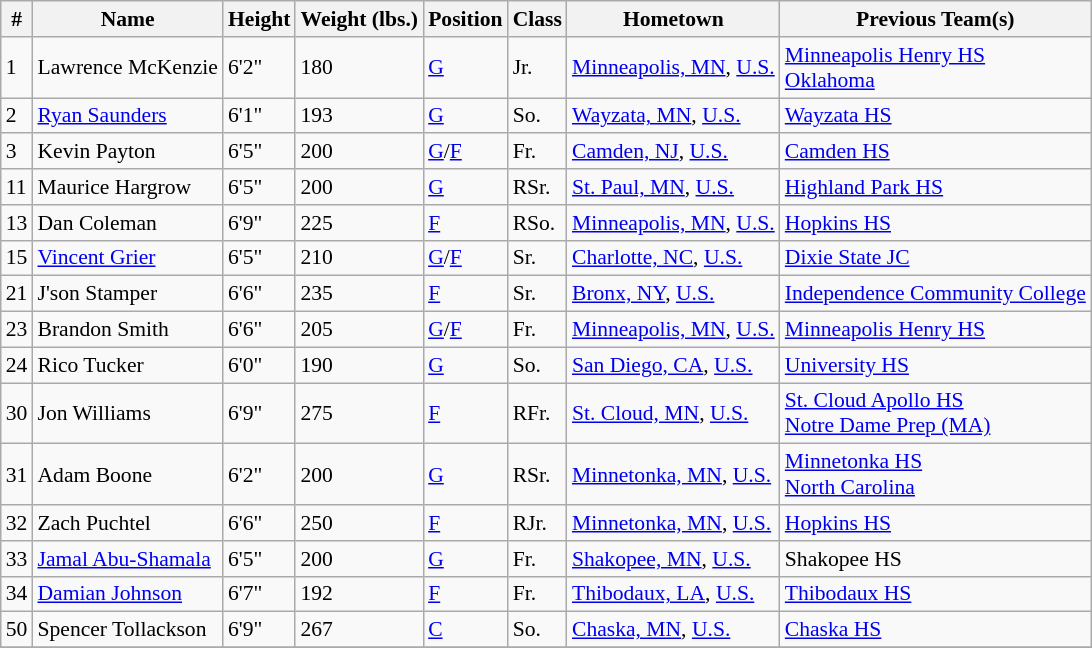<table class="wikitable" style="font-size: 90%">
<tr>
<th>#</th>
<th>Name</th>
<th>Height</th>
<th>Weight (lbs.)</th>
<th>Position</th>
<th>Class</th>
<th>Hometown</th>
<th>Previous Team(s)</th>
</tr>
<tr>
<td>1</td>
<td>Lawrence McKenzie</td>
<td>6'2"</td>
<td>180</td>
<td><a href='#'>G</a></td>
<td>Jr.</td>
<td><a href='#'>Minneapolis, MN</a>, <a href='#'>U.S.</a></td>
<td><a href='#'>Minneapolis Henry HS</a><br><a href='#'>Oklahoma</a></td>
</tr>
<tr>
<td>2</td>
<td><a href='#'>Ryan Saunders</a></td>
<td>6'1"</td>
<td>193</td>
<td><a href='#'>G</a></td>
<td>So.</td>
<td><a href='#'>Wayzata, MN</a>, <a href='#'>U.S.</a></td>
<td><a href='#'>Wayzata HS</a></td>
</tr>
<tr>
<td>3</td>
<td>Kevin Payton</td>
<td>6'5"</td>
<td>200</td>
<td><a href='#'>G</a>/<a href='#'>F</a></td>
<td>Fr.</td>
<td><a href='#'>Camden, NJ</a>, <a href='#'>U.S.</a></td>
<td><a href='#'>Camden HS</a></td>
</tr>
<tr>
<td>11</td>
<td>Maurice Hargrow</td>
<td>6'5"</td>
<td>200</td>
<td><a href='#'>G</a></td>
<td>RSr.</td>
<td><a href='#'>St. Paul, MN</a>, <a href='#'>U.S.</a></td>
<td><a href='#'>Highland Park HS</a></td>
</tr>
<tr>
<td>13</td>
<td>Dan Coleman</td>
<td>6'9"</td>
<td>225</td>
<td><a href='#'>F</a></td>
<td>RSo.</td>
<td><a href='#'>Minneapolis, MN</a>, <a href='#'>U.S.</a></td>
<td><a href='#'>Hopkins HS</a></td>
</tr>
<tr>
<td>15</td>
<td><a href='#'>Vincent Grier</a></td>
<td>6'5"</td>
<td>210</td>
<td><a href='#'>G</a>/<a href='#'>F</a></td>
<td>Sr.</td>
<td><a href='#'>Charlotte, NC</a>, <a href='#'>U.S.</a></td>
<td><a href='#'>Dixie State JC</a></td>
</tr>
<tr>
<td>21</td>
<td>J'son Stamper</td>
<td>6'6"</td>
<td>235</td>
<td><a href='#'>F</a></td>
<td>Sr.</td>
<td><a href='#'>Bronx, NY</a>, <a href='#'>U.S.</a></td>
<td><a href='#'>Independence Community College</a></td>
</tr>
<tr>
<td>23</td>
<td>Brandon Smith</td>
<td>6'6"</td>
<td>205</td>
<td><a href='#'>G</a>/<a href='#'>F</a></td>
<td>Fr.</td>
<td><a href='#'>Minneapolis, MN</a>, <a href='#'>U.S.</a></td>
<td><a href='#'>Minneapolis Henry HS</a></td>
</tr>
<tr>
<td>24</td>
<td>Rico Tucker</td>
<td>6'0"</td>
<td>190</td>
<td><a href='#'>G</a></td>
<td>So.</td>
<td><a href='#'>San Diego, CA</a>, <a href='#'>U.S.</a></td>
<td><a href='#'>University HS</a></td>
</tr>
<tr>
<td>30</td>
<td>Jon Williams</td>
<td>6'9"</td>
<td>275</td>
<td><a href='#'>F</a></td>
<td>RFr.</td>
<td><a href='#'>St. Cloud, MN</a>, <a href='#'>U.S.</a></td>
<td><a href='#'>St. Cloud Apollo HS</a><br><a href='#'>Notre Dame Prep (MA)</a></td>
</tr>
<tr>
<td>31</td>
<td>Adam Boone</td>
<td>6'2"</td>
<td>200</td>
<td><a href='#'>G</a></td>
<td>RSr.</td>
<td><a href='#'>Minnetonka, MN</a>, <a href='#'>U.S.</a></td>
<td><a href='#'>Minnetonka HS</a><br><a href='#'>North Carolina</a></td>
</tr>
<tr>
<td>32</td>
<td>Zach Puchtel</td>
<td>6'6"</td>
<td>250</td>
<td><a href='#'>F</a></td>
<td>RJr.</td>
<td><a href='#'>Minnetonka, MN</a>, <a href='#'>U.S.</a></td>
<td><a href='#'>Hopkins HS</a></td>
</tr>
<tr>
<td>33</td>
<td><a href='#'>Jamal Abu-Shamala</a></td>
<td>6'5"</td>
<td>200</td>
<td><a href='#'>G</a></td>
<td>Fr.</td>
<td><a href='#'>Shakopee, MN</a>, <a href='#'>U.S.</a></td>
<td>Shakopee HS</td>
</tr>
<tr>
<td>34</td>
<td><a href='#'>Damian Johnson</a></td>
<td>6'7"</td>
<td>192</td>
<td><a href='#'>F</a></td>
<td>Fr.</td>
<td><a href='#'>Thibodaux, LA</a>, <a href='#'>U.S.</a></td>
<td><a href='#'>Thibodaux HS</a></td>
</tr>
<tr>
<td>50</td>
<td>Spencer Tollackson</td>
<td>6'9"</td>
<td>267</td>
<td><a href='#'>C</a></td>
<td>So.</td>
<td><a href='#'>Chaska, MN</a>, <a href='#'>U.S.</a></td>
<td><a href='#'>Chaska HS</a></td>
</tr>
<tr>
</tr>
</table>
